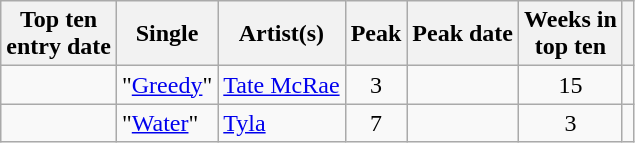<table class="wikitable sortable">
<tr>
<th>Top ten<br>entry date</th>
<th>Single</th>
<th>Artist(s)</th>
<th data-sort-type="number">Peak</th>
<th>Peak date</th>
<th data-sort-type="number">Weeks in<br>top ten</th>
<th></th>
</tr>
<tr>
<td></td>
<td>"<a href='#'>Greedy</a>"</td>
<td><a href='#'>Tate McRae</a></td>
<td style="text-align:center;">3</td>
<td></td>
<td style="text-align:center;">15</td>
<td style="text-align:center;"></td>
</tr>
<tr>
<td></td>
<td>"<a href='#'>Water</a>"</td>
<td><a href='#'>Tyla</a></td>
<td style="text-align:center;">7</td>
<td></td>
<td style="text-align:center;">3</td>
<td style="text-align:center;"></td>
</tr>
</table>
